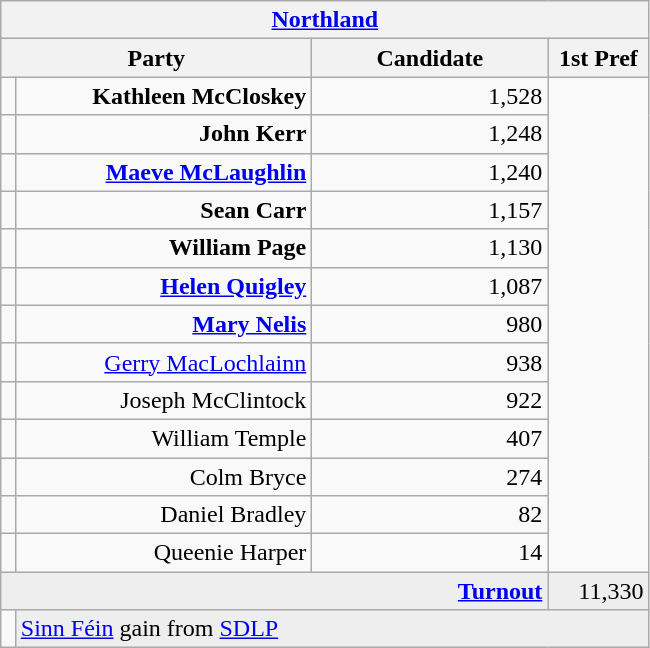<table class="wikitable">
<tr>
<th colspan="4" align="center"><a href='#'>Northland</a></th>
</tr>
<tr>
<th colspan="2" align="center" width=200>Party</th>
<th width=150>Candidate</th>
<th width=60>1st Pref</th>
</tr>
<tr>
<td></td>
<td align="right"><strong>Kathleen McCloskey</strong></td>
<td align="right">1,528</td>
</tr>
<tr>
<td></td>
<td align="right"><strong>John Kerr</strong></td>
<td align="right">1,248</td>
</tr>
<tr>
<td></td>
<td align="right"><strong><a href='#'>Maeve McLaughlin</a></strong></td>
<td align="right">1,240</td>
</tr>
<tr>
<td></td>
<td align="right"><strong>Sean Carr</strong></td>
<td align="right">1,157</td>
</tr>
<tr>
<td></td>
<td align="right"><strong>William Page</strong></td>
<td align="right">1,130</td>
</tr>
<tr>
<td></td>
<td align="right"><strong><a href='#'>Helen Quigley</a></strong></td>
<td align="right">1,087</td>
</tr>
<tr>
<td></td>
<td align="right"><strong><a href='#'>Mary Nelis</a></strong></td>
<td align="right">980</td>
</tr>
<tr>
<td></td>
<td align="right"><a href='#'>Gerry MacLochlainn</a></td>
<td align="right">938</td>
</tr>
<tr>
<td></td>
<td align="right">Joseph McClintock</td>
<td align="right">922</td>
</tr>
<tr>
<td></td>
<td align="right">William Temple</td>
<td align="right">407</td>
</tr>
<tr>
<td></td>
<td align="right">Colm Bryce</td>
<td align="right">274</td>
</tr>
<tr>
<td></td>
<td align="right">Daniel Bradley</td>
<td align="right">82</td>
</tr>
<tr>
<td></td>
<td align="right">Queenie Harper</td>
<td align="right">14</td>
</tr>
<tr bgcolor="EEEEEE">
<td colspan=3 align="right"><strong><a href='#'>Turnout</a></strong></td>
<td align="right">11,330</td>
</tr>
<tr>
<td bgcolor=></td>
<td colspan=3 bgcolor="EEEEEE"><a href='#'>Sinn Féin</a> gain from <a href='#'>SDLP</a></td>
</tr>
</table>
